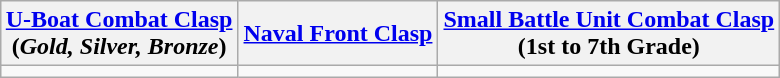<table class="wikitable" style="margin:0.5em auto">
<tr>
<th><a href='#'>U-Boat Combat Clasp</a><br>(<em>Gold, Silver, Bronze</em>)</th>
<th><a href='#'>Naval Front Clasp</a></th>
<th><a href='#'>Small Battle Unit Combat Clasp</a><br>(1st to 7th Grade)</th>
</tr>
<tr>
<td></td>
<td></td>
<td></td>
</tr>
</table>
